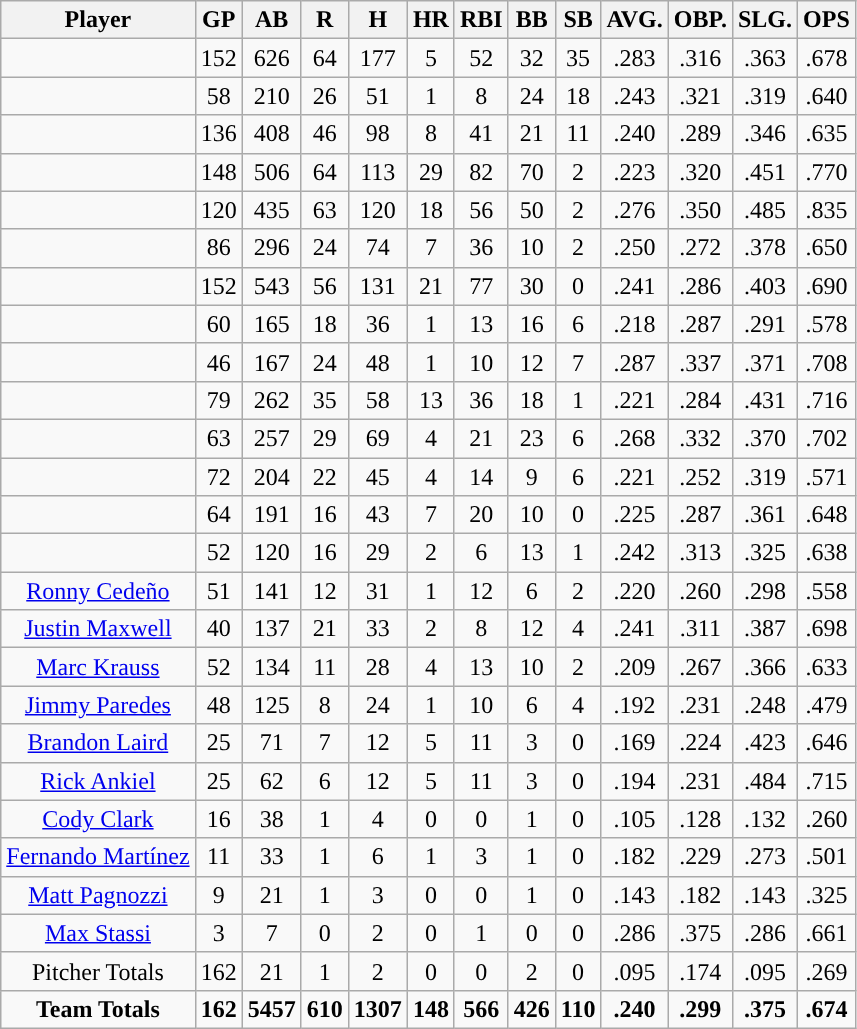<table class="wikitable" style="text-align:center;">
<tr>
<th>Player</th>
<th>GP</th>
<th>AB</th>
<th>R</th>
<th>H</th>
<th>HR</th>
<th>RBI</th>
<th>BB</th>
<th>SB</th>
<th>AVG.</th>
<th>OBP.</th>
<th>SLG.</th>
<th>OPS</th>
</tr>
<tr>
<td align=center></td>
<td>152</td>
<td>626</td>
<td>64</td>
<td>177</td>
<td>5</td>
<td>52</td>
<td>32</td>
<td>35</td>
<td>.283</td>
<td>.316</td>
<td>.363</td>
<td>.678</td>
</tr>
<tr>
<td align=center></td>
<td>58</td>
<td>210</td>
<td>26</td>
<td>51</td>
<td>1</td>
<td>8</td>
<td>24</td>
<td>18</td>
<td>.243</td>
<td>.321</td>
<td>.319</td>
<td>.640</td>
</tr>
<tr>
<td align=center></td>
<td>136</td>
<td>408</td>
<td>46</td>
<td>98</td>
<td>8</td>
<td>41</td>
<td>21</td>
<td>11</td>
<td>.240</td>
<td>.289</td>
<td>.346</td>
<td>.635</td>
</tr>
<tr>
<td align=center></td>
<td>148</td>
<td>506</td>
<td>64</td>
<td>113</td>
<td>29</td>
<td>82</td>
<td>70</td>
<td>2</td>
<td>.223</td>
<td>.320</td>
<td>.451</td>
<td>.770</td>
</tr>
<tr>
<td align=center></td>
<td>120</td>
<td>435</td>
<td>63</td>
<td>120</td>
<td>18</td>
<td>56</td>
<td>50</td>
<td>2</td>
<td>.276</td>
<td>.350</td>
<td>.485</td>
<td>.835</td>
</tr>
<tr>
<td align=center></td>
<td>86</td>
<td>296</td>
<td>24</td>
<td>74</td>
<td>7</td>
<td>36</td>
<td>10</td>
<td>2</td>
<td>.250</td>
<td>.272</td>
<td>.378</td>
<td>.650</td>
</tr>
<tr>
<td align=center></td>
<td>152</td>
<td>543</td>
<td>56</td>
<td>131</td>
<td>21</td>
<td>77</td>
<td>30</td>
<td>0</td>
<td>.241</td>
<td>.286</td>
<td>.403</td>
<td>.690</td>
</tr>
<tr>
<td align=center></td>
<td>60</td>
<td>165</td>
<td>18</td>
<td>36</td>
<td>1</td>
<td>13</td>
<td>16</td>
<td>6</td>
<td>.218</td>
<td>.287</td>
<td>.291</td>
<td>.578</td>
</tr>
<tr>
<td align=center></td>
<td>46</td>
<td>167</td>
<td>24</td>
<td>48</td>
<td>1</td>
<td>10</td>
<td>12</td>
<td>7</td>
<td>.287</td>
<td>.337</td>
<td>.371</td>
<td>.708</td>
</tr>
<tr>
<td align=center></td>
<td>79</td>
<td>262</td>
<td>35</td>
<td>58</td>
<td>13</td>
<td>36</td>
<td>18</td>
<td>1</td>
<td>.221</td>
<td>.284</td>
<td>.431</td>
<td>.716</td>
</tr>
<tr>
<td align=center></td>
<td>63</td>
<td>257</td>
<td>29</td>
<td>69</td>
<td>4</td>
<td>21</td>
<td>23</td>
<td>6</td>
<td>.268</td>
<td>.332</td>
<td>.370</td>
<td>.702</td>
</tr>
<tr>
<td align=center></td>
<td>72</td>
<td>204</td>
<td>22</td>
<td>45</td>
<td>4</td>
<td>14</td>
<td>9</td>
<td>6</td>
<td>.221</td>
<td>.252</td>
<td>.319</td>
<td>.571</td>
</tr>
<tr>
<td align=center></td>
<td>64</td>
<td>191</td>
<td>16</td>
<td>43</td>
<td>7</td>
<td>20</td>
<td>10</td>
<td>0</td>
<td>.225</td>
<td>.287</td>
<td>.361</td>
<td>.648</td>
</tr>
<tr>
<td align=center></td>
<td>52</td>
<td>120</td>
<td>16</td>
<td>29</td>
<td>2</td>
<td>6</td>
<td>13</td>
<td>1</td>
<td>.242</td>
<td>.313</td>
<td>.325</td>
<td>.638</td>
</tr>
<tr align=center>
<td><a href='#'>Ronny Cedeño</a></td>
<td>51</td>
<td>141</td>
<td>12</td>
<td>31</td>
<td>1</td>
<td>12</td>
<td>6</td>
<td>2</td>
<td>.220</td>
<td>.260</td>
<td>.298</td>
<td>.558</td>
</tr>
<tr align=center>
<td><a href='#'>Justin Maxwell</a></td>
<td>40</td>
<td>137</td>
<td>21</td>
<td>33</td>
<td>2</td>
<td>8</td>
<td>12</td>
<td>4</td>
<td>.241</td>
<td>.311</td>
<td>.387</td>
<td>.698</td>
</tr>
<tr align=center>
<td><a href='#'>Marc Krauss</a></td>
<td>52</td>
<td>134</td>
<td>11</td>
<td>28</td>
<td>4</td>
<td>13</td>
<td>10</td>
<td>2</td>
<td>.209</td>
<td>.267</td>
<td>.366</td>
<td>.633</td>
</tr>
<tr align=center>
<td><a href='#'>Jimmy Paredes</a></td>
<td>48</td>
<td>125</td>
<td>8</td>
<td>24</td>
<td>1</td>
<td>10</td>
<td>6</td>
<td>4</td>
<td>.192</td>
<td>.231</td>
<td>.248</td>
<td>.479</td>
</tr>
<tr align=center>
<td><a href='#'>Brandon Laird</a></td>
<td>25</td>
<td>71</td>
<td>7</td>
<td>12</td>
<td>5</td>
<td>11</td>
<td>3</td>
<td>0</td>
<td>.169</td>
<td>.224</td>
<td>.423</td>
<td>.646</td>
</tr>
<tr align=center>
<td><a href='#'>Rick Ankiel</a></td>
<td>25</td>
<td>62</td>
<td>6</td>
<td>12</td>
<td>5</td>
<td>11</td>
<td>3</td>
<td>0</td>
<td>.194</td>
<td>.231</td>
<td>.484</td>
<td>.715</td>
</tr>
<tr align=center>
<td><a href='#'>Cody Clark</a></td>
<td>16</td>
<td>38</td>
<td>1</td>
<td>4</td>
<td>0</td>
<td>0</td>
<td>1</td>
<td>0</td>
<td>.105</td>
<td>.128</td>
<td>.132</td>
<td>.260</td>
</tr>
<tr align=center>
<td><a href='#'>Fernando Martínez</a></td>
<td>11</td>
<td>33</td>
<td>1</td>
<td>6</td>
<td>1</td>
<td>3</td>
<td>1</td>
<td>0</td>
<td>.182</td>
<td>.229</td>
<td>.273</td>
<td>.501</td>
</tr>
<tr align=center>
<td><a href='#'>Matt Pagnozzi</a></td>
<td>9</td>
<td>21</td>
<td>1</td>
<td>3</td>
<td>0</td>
<td>0</td>
<td>1</td>
<td>0</td>
<td>.143</td>
<td>.182</td>
<td>.143</td>
<td>.325</td>
</tr>
<tr align=center>
<td><a href='#'>Max Stassi</a></td>
<td>3</td>
<td>7</td>
<td>0</td>
<td>2</td>
<td>0</td>
<td>1</td>
<td>0</td>
<td>0</td>
<td>.286</td>
<td>.375</td>
<td>.286</td>
<td>.661</td>
</tr>
<tr align=center>
<td>Pitcher Totals</td>
<td>162</td>
<td>21</td>
<td>1</td>
<td>2</td>
<td>0</td>
<td>0</td>
<td>2</td>
<td>0</td>
<td>.095</td>
<td>.174</td>
<td>.095</td>
<td>.269</td>
</tr>
<tr>
<td align=center – class="sortbottom"><strong>Team Totals</strong></td>
<td><strong>162</strong></td>
<td><strong>5457</strong></td>
<td><strong>610</strong></td>
<td><strong>1307</strong></td>
<td><strong>148</strong></td>
<td><strong>566</strong></td>
<td><strong>426</strong></td>
<td><strong>110</strong></td>
<td><strong>.240</strong></td>
<td><strong>.299</strong></td>
<td><strong>.375</strong></td>
<td><strong>.674</strong></td>
</tr>
</table>
